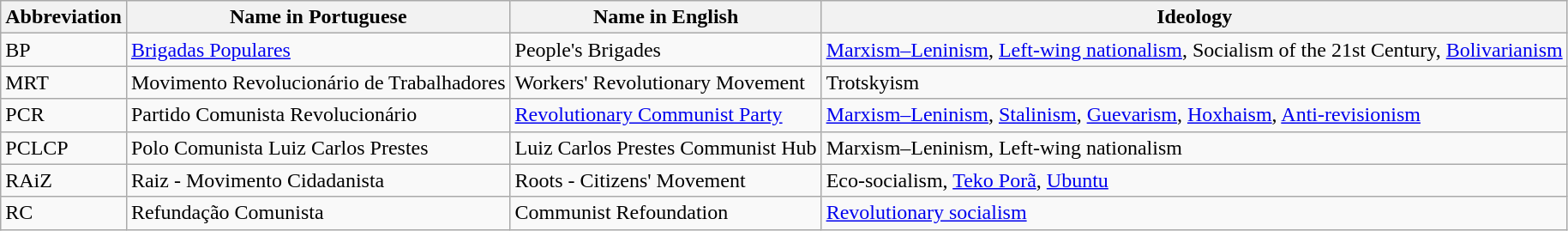<table class="wikitable sortable">
<tr>
<th>Abbreviation</th>
<th>Name in Portuguese</th>
<th>Name in English</th>
<th>Ideology</th>
</tr>
<tr>
<td>BP</td>
<td><a href='#'>Brigadas Populares</a></td>
<td>People's Brigades</td>
<td><a href='#'>Marxism–Leninism</a>, <a href='#'>Left-wing nationalism</a>, Socialism of the 21st Century, <a href='#'>Bolivarianism</a></td>
</tr>
<tr>
<td>MRT</td>
<td>Movimento Revolucionário de Trabalhadores</td>
<td>Workers' Revolutionary Movement</td>
<td>Trotskyism</td>
</tr>
<tr>
<td>PCR</td>
<td>Partido Comunista Revolucionário</td>
<td><a href='#'>Revolutionary Communist Party</a></td>
<td><a href='#'>Marxism–Leninism</a>, <a href='#'>Stalinism</a>, <a href='#'>Guevarism</a>, <a href='#'>Hoxhaism</a>, <a href='#'>Anti-revisionism</a></td>
</tr>
<tr>
<td>PCLCP</td>
<td>Polo Comunista Luiz Carlos Prestes</td>
<td>Luiz Carlos Prestes Communist Hub</td>
<td>Marxism–Leninism, Left-wing nationalism</td>
</tr>
<tr>
<td>RAiZ</td>
<td>Raiz - Movimento Cidadanista</td>
<td>Roots - Citizens' Movement</td>
<td>Eco-socialism, <a href='#'>Teko Porã</a>, <a href='#'>Ubuntu</a></td>
</tr>
<tr>
<td>RC</td>
<td>Refundação Comunista</td>
<td>Communist Refoundation</td>
<td><a href='#'>Revolutionary socialism</a></td>
</tr>
</table>
